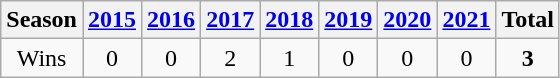<table class="wikitable">
<tr>
<th>Season</th>
<th><a href='#'>2015</a></th>
<th><a href='#'>2016</a></th>
<th><a href='#'>2017</a></th>
<th><a href='#'>2018</a></th>
<th><a href='#'>2019</a></th>
<th><a href='#'>2020</a></th>
<th><a href='#'>2021</a></th>
<th><strong>Total</strong></th>
</tr>
<tr align=center>
<td>Wins</td>
<td>0</td>
<td>0</td>
<td>2</td>
<td>1</td>
<td>0</td>
<td>0</td>
<td>0</td>
<td><strong>3</strong></td>
</tr>
</table>
